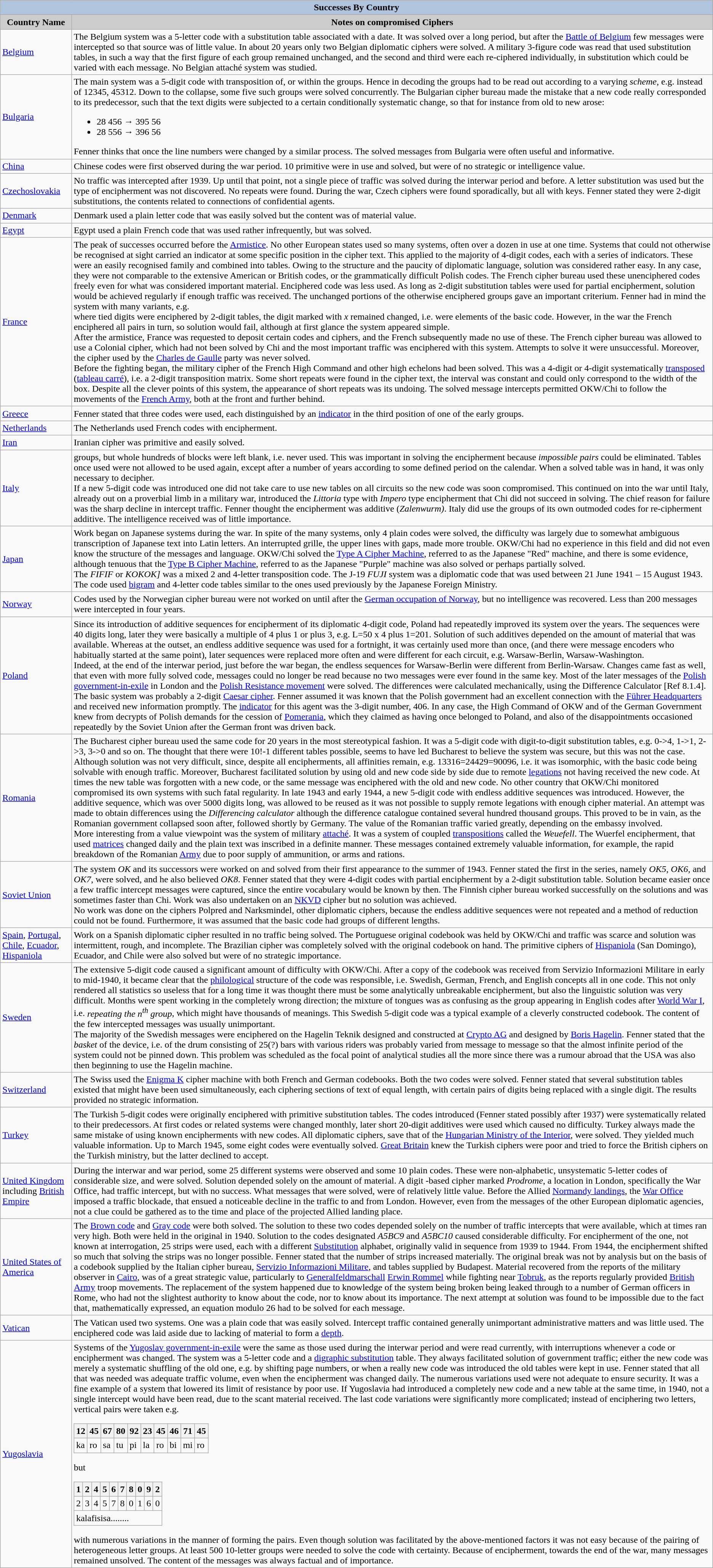<table class="wikitable">
<tr>
<th colspan=5 style="background:LightSteelBlue"><strong>Successes By Country</strong></th>
</tr>
<tr>
<th style="text-align: center;background:#ccc">Country Name</th>
<th style="text-align: center;background:#ccc">Notes on compromised Ciphers</th>
</tr>
<tr>
<td><a href='#'>Belgium</a></td>
<td>The Belgium system was a 5-letter code with a substitution table associated with a date. It was solved over a long period, but after the <a href='#'>Battle of Belgium</a> few messages were intercepted so that source was of little value. In about 20 years only two Belgian diplomatic ciphers were solved. A military 3-figure code was read that used substitution tables, in such a way that the first figure of each group remained unchanged, and the second and third were each re-ciphered individually, in substitution which could be varied with each message. No Belgian attaché system was studied.</td>
</tr>
<tr>
<td><a href='#'>Bulgaria</a></td>
<td>The main system was a 5-digit code with transposition of, or within the groups. Hence in decoding the groups had to be read out according to a varying <em>scheme</em>, e.g. instead of 12345, 45312. Down to the collapse, some five such groups were solved concurrently. The Bulgarian cipher bureau made the mistake that a new code really corresponded to its predecessor, such that the text digits were subjected to a certain conditionally systematic change, so that for instance from old to new arose:<br><ul><li>28 456 → 395 56</li><li>28 556 → 396 56</li></ul>Fenner thinks that once the line numbers were changed by a similar process. The solved messages from Bulgaria were often useful and informative.</td>
</tr>
<tr>
<td><a href='#'>China</a></td>
<td>Chinese codes were first observed during the war period. 10 primitive were in use and solved, but were of no strategic or intelligence value.</td>
</tr>
<tr>
<td><a href='#'>Czechoslovakia</a></td>
<td>No traffic was intercepted after 1939. Up until that point, not a single piece of traffic was solved during the interwar period and before. A letter substitution was used but the type of encipherment was not discovered. No repeats were found. During the war, Czech ciphers were found sporadically, but all with keys. Fenner stated they were 2-digit substitutions, the contents related to connections of confidential agents.</td>
</tr>
<tr>
<td><a href='#'>Denmark</a></td>
<td>Denmark used a plain letter code that was easily solved but the content was of material value.</td>
</tr>
<tr>
<td><a href='#'>Egypt</a></td>
<td>Egypt used a plain French code that was used rather infrequently, but was solved.</td>
</tr>
<tr>
<td><a href='#'>France</a></td>
<td>The peak of successes occurred before the <a href='#'>Armistice</a>. No other European states used so many systems, often over a dozen in use at one time. Systems that could not otherwise be recognised at sight carried an indicator at some specific position in the cipher text. This applied to the majority of 4-digit codes, each with a series of indicators. These were an easily recognised family and combined into tables. Owing to the structure and the paucity of diplomatic language, solution was considered rather easy. In any case, they were not comparable to the extensive American or British codes, or the grammatically difficult Polish codes. The French cipher bureau used these unenciphered codes freely even for what was considered important material. Enciphered code was less used. As long as 2-digit substitution tables were used for partial encipherment, solution would be achieved regularly if enough traffic was received. The unchanged portions of the otherwise enciphered groups gave an important criterium. Fenner had in mind the system with many variants, e.g.<br>where tied digits were enciphered by 2-digit tables, the digit marked with <em>x</em> remained changed, i.e. were elements of the basic code. However, in the war the French enciphered all pairs in turn, so solution would fail, although at first glance the system appeared simple.<br>After the armistice, France was requested to deposit certain codes and ciphers, and the French subsequently made no use of these. The French cipher bureau was allowed to use a Colonial cipher, which had not been solved by Chi and the most important traffic was enciphered with this system. Attempts to solve it were unsuccessful. Moreover, the cipher used by the <a href='#'>Charles de Gaulle</a> party was never solved.<br>Before the fighting began, the military cipher of the French High Command and other high echelons had been solved. This was a 4-digit or 4-digit systematically <a href='#'>transposed</a> (<a href='#'>tableau carré</a>), i.e. a 2-digit transposition matrix. Some short repeats were found in the cipher text, the interval was constant and could only correspond to the width of the box. Despite all the clever points of this system, the appearance of short repeats was its undoing. The solved message intercepts permitted OKW/Chi to follow the movements of the <a href='#'>French Army</a>, both at the front and further behind.</td>
</tr>
<tr>
<td><a href='#'>Greece</a></td>
<td>Fenner stated that three codes were used, each distinguished by an <a href='#'>indicator</a> in the third position of one of the early groups.</td>
</tr>
<tr>
<td><a href='#'>Netherlands</a></td>
<td>The Netherlands used French codes with encipherment.</td>
</tr>
<tr>
<td><a href='#'>Iran</a></td>
<td>Iranian cipher was primitive and easily solved.</td>
</tr>
<tr>
<td><a href='#'>Italy</a></td>
<td> groups, but whole hundreds of blocks were left blank, i.e. never used. This was important in solving the encipherment because <em>impossible pairs</em> could be eliminated. Tables once used were not allowed to be used again, except after a number of years according to some defined period on the calendar. When a solved table was in hand, it was only necessary to decipher.<br>If a new 5-digit code was introduced one did not take care to use new tables on all circuits so the new code was soon compromised. This continued on into the war until Italy, already out on a proverbial limb in a military war, introduced the <em>Littoria</em> type with <em>Impero</em> type encipherment that Chi did not succeed in solving. The chief reason for failure was the sharp decline in intercept traffic. Fenner thought the encipherment was additive (<em>Zalenwurm)</em>. Italy did use the groups of its own outmoded codes for re-cipherment additive. The intelligence received was of little importance.</td>
</tr>
<tr>
<td><a href='#'>Japan</a></td>
<td>Work began on Japanese systems during the war. In spite of the many systems, only 4 plain codes were solved, the difficulty was largely due to somewhat ambiguous transcription of Japanese text into Latin letters. An interrupted grille, the upper lines with gaps, made more trouble. OKW/Chi had no experience in this field and did not even know the structure of the messages and language. OKW/Chi solved the <a href='#'>Type A Cipher Machine</a>, referred to as the Japanese "Red" machine, and there is some evidence, although tenuous that the <a href='#'>Type B Cipher Machine</a>, referred to as the Japanese "Purple" machine was also solved or perhaps partially solved.<br>The <em>FIFIF</em> or <em>KOKOK]</em> was a mixed 2 and 4-letter transposition code. The J-19 <em>FUJI</em> system was a diplomatic code that was used between 21 June 1941 – 15 August 1943. The code used <a href='#'>bigram</a> and 4-letter code tables similar to the ones used previously by the Japanese Foreign Ministry.</td>
</tr>
<tr>
<td><a href='#'>Norway</a></td>
<td>Codes used by the Norwegian cipher bureau were not worked on until after the <a href='#'>German occupation of Norway</a>, but no intelligence was recovered. Less than 200 messages were intercepted in four years.</td>
</tr>
<tr>
<td><a href='#'>Poland</a></td>
<td>Since its introduction of additive sequences for encipherment of its diplomatic 4-digit code, Poland had repeatedly improved its system over the years. The sequences were 40 digits long, later they were basically a multiple of 4 plus 1 or plus 3, e.g. L=50 x 4 plus 1=201. Solution of such additives depended on the amount of material that was available. Whereas at the outset, an endless additive sequence was used for a fortnight, it was certainly used more than once, (and there were message encoders who habitually started at the same point), later sequences were replaced more often and were different for each circuit, e.g. Warsaw-Berlin, Warsaw-Washington.<br>Indeed, at the end of the interwar period, just before the war began, the endless sequences for Warsaw-Berlin were different from Berlin-Warsaw. Changes came fast as well, that even with more fully solved code, messages could no longer be read because no two messages were ever found in the same key. Most of the later messages of the <a href='#'>Polish government-in-exile</a> in London and the <a href='#'>Polish Resistance movement</a> were solved. The differences were calculated mechanically, using the Difference Calculator [Ref 8.1.4]. The basic system was probably a 2-digit <a href='#'>Caesar cipher</a>. Fenner assumed it was known that the Polish government had an excellent connection with the <a href='#'>Führer Headquarters</a> and received new information promptly. The <a href='#'>indicator</a> for this agent was the 3-digit number, 406. In any case, the High Command of OKW and of the German Government knew from decrypts of Polish demands for the cession of <a href='#'>Pomerania</a>, which they claimed as having once belonged to Poland, and also of the disappointments occasioned repeatedly by the Soviet Union after the German front was driven back.</td>
</tr>
<tr>
<td><a href='#'>Romania</a></td>
<td>The Bucharest cipher bureau used the same code for 20 years in the most stereotypical fashion. It was a 5-digit code with digit-to-digit substitution tables, e.g. 0->4, 1->1, 2->3, 3->0 and so on. The thought that there were 10!-1 different tables possible, seems to have led Bucharest to believe the system was secure, but this was not the case. Although solution was not very difficult, since, despite all encipherments, all affinities remain, e.g. 13316=24429=90096, i.e. it was isomorphic, with the basic code being solvable with enough traffic. Moreover, Bucharest facilitated solution by using old and new code side by side due to remote <a href='#'>legations</a> not having received the new code. At times the new table was forgotten with a new code, or the same message was enciphered with the old and new code. No other country that OKW/Chi monitored compromised its own systems with such fatal regularity. In late 1943 and early 1944, a new 5-digit code with endless additive sequences was introduced. However, the additive sequence, which was over 5000 digits long, was allowed to be reused as it was not possible to supply remote legations with enough cipher material. An attempt was made to obtain differences using the <em>Differencing calculator</em> although the difference catalogue contained several hundred thousand groups. This proved to be in vain, as the Romanian government collapsed soon after, followed shortly by Germany. The value of the Romanian traffic varied greatly, depending on the embassy involved.<br>More interesting from a value viewpoint was the system of military <a href='#'>attaché</a>. It was a system of coupled <a href='#'>transpositions</a> called the <em>Weuefell</em>. The Wuerfel encipherment, that used <a href='#'>matrices</a> changed daily and the plain text was inscribed in a definite manner. These messages contained extremely valuable information, for example, the rapid breakdown of the Romanian <a href='#'>Army</a> due to poor supply of ammunition, or arms and rations.</td>
</tr>
<tr>
<td><a href='#'>Soviet Union</a></td>
<td>The system <em>OK</em> and its successors were worked on and solved from their first appearance to the summer of 1943. Fenner stated the first in the series, namely <em>OK5</em>, <em>OK6,</em> and <em>OK7</em>, were solved, and he also believed <em>OK8</em>. Fenner stated that they were 4-digit codes with partial encipherment by a 2-digit substitution table. Solution became easier once a few traffic intercept messages were captured, since the entire vocabulary would be known by then. The Finnish cipher bureau worked successfully on the solutions and was sometimes faster than Chi. Work was also undertaken on an <a href='#'>NKVD</a> cipher but no solution was achieved.<br>No work was done on the ciphers Polpred and Narksmindel, other diplomatic ciphers, because the endless additive sequences were not repeated and a method of reduction could not be found. Furthermore, it was assumed that the basic code had groups of different lengths.</td>
</tr>
<tr>
<td><a href='#'>Spain</a>, <a href='#'>Portugal</a>, <a href='#'>Chile</a>, <a href='#'>Ecuador</a>, <a href='#'>Hispaniola</a></td>
<td>Work on a Spanish diplomatic cipher resulted in no traffic being solved. The Portuguese original codebook was held by OKW/Chi and traffic was scarce and solution was intermittent, rough, and incomplete. The Brazilian cipher was completely solved with the original codebook on hand. The primitive ciphers of <a href='#'>Hispaniola</a> (San Domingo), Ecuador, and Chile were also solved but were of no strategic importance.</td>
</tr>
<tr>
<td><a href='#'>Sweden</a></td>
<td>The extensive 5-digit code caused a significant amount of difficulty with OKW/Chi. After a copy of the codebook was received from Servizio Informazioni Militare in early to mid-1940, it became clear that the <a href='#'>philological</a> structure of the code was responsible, i.e. Swedish, German, French, and English concepts all in one code. This not only rendered all statistics so useless that for a long time it was thought there must be some analytically unbreakable encipherment, but also the linguistic solution was very difficult. Months were spent working in the completely wrong direction; the mixture of tongues was as confusing as the group appearing in English codes after <a href='#'>World War I</a>, i.e. <em>repeating the n<sup>th</sup> group</em>, which might have thousands of meanings. This Swedish 5-digit code was a typical example of a cleverly constructed codebook. The content of the few intercepted messages was usually unimportant.<br>The majority of the Swedish messages were enciphered on the Hagelin Teknik designed and constructed at <a href='#'>Crypto AG</a> and designed by <a href='#'>Boris Hagelin</a>. Fenner stated that the <em>basket</em> of the device, i.e. of the drum consisting of 25(?) bars with various riders was probably varied from message to message so that the almost infinite period of the system could not be pinned down. This problem was scheduled as the focal point of analytical studies all the more since there was a rumour abroad that the USA was also then beginning to use the Hagelin machine.</td>
</tr>
<tr>
<td><a href='#'>Switzerland</a></td>
<td>The Swiss used the <a href='#'>Enigma K</a> cipher machine with both French and German codebooks. Both the two codes were solved. Fenner stated that several substitution tables existed that might have been used simultaneously, each ciphering sections of text of equal length, with certain pairs of digits being replaced with a single digit. The results provided no strategic information.</td>
</tr>
<tr>
<td><a href='#'>Turkey</a></td>
<td>The Turkish 5-digit codes were originally enciphered with primitive substitution tables. The codes introduced (Fenner stated possibly after 1937) were systematically related to their predecessors. At first codes or related systems were changed monthly, later short 20-digit additives were used which caused no difficulty. Turkey always made the same mistake of using known encipherments with new codes. All diplomatic ciphers, save that of the <a href='#'>Hungarian Ministry of the Interior</a>, were solved. They yielded much valuable information. Up to March 1945, some eight codes were eventually solved. <a href='#'>Great Britain</a> knew the Turkish ciphers were poor and tried to force the British ciphers on the Turkish ministry, but the latter declined to accept.</td>
</tr>
<tr>
<td><a href='#'>United Kingdom</a> including <a href='#'>British Empire</a></td>
<td>During the interwar and war period, some 25 different systems were observed and some 10 plain codes. These were non-alphabetic, unsystematic 5-letter codes of considerable size, and were solved. Solution depended solely on the amount of material. A digit -based cipher marked <em>Prodrome</em>, a location in London, specifically the War Office, had traffic intercept, but with no success. What messages that were solved, were of relatively little value. Before the Allied <a href='#'>Normandy landings</a>, the <a href='#'>War Office</a> imposed a traffic blockade, that ensued a noticeable decline in the traffic to and from London. However, even from the messages of the other European diplomatic agencies, not a clue could be gathered as to the time and place of the projected Allied landing place.</td>
</tr>
<tr>
<td><a href='#'>United States of America</a></td>
<td>The <a href='#'>Brown code</a> and <a href='#'>Gray code</a> were both solved. The solution to these two codes depended solely on the number of traffic intercepts that were available, which at times ran very high. Both were held in the original in 1940. Solution to the codes designated <em>A5BC9</em> and <em>A5BC10</em> caused considerable difficulty. For encipherment of the one, not known at interrogation, 25 strips were used, each with a different <a href='#'>Substitution</a> alphabet, originally valid in sequence from 1939 to 1944. From 1944, the encipherment shifted so much that solving the strips was no longer possible. Fenner stated that the number of strips increased materially. The original break was not by analysis but on the basis of a codebook supplied by the Italian cipher bureau, <a href='#'>Servizio Informazioni Militare</a>, and tables supplied by Budapest. Material recovered from the reports of the military observer in <a href='#'>Cairo</a>, was of a great strategic value, particularly to <a href='#'>Generalfeldmarschall</a> <a href='#'>Erwin Rommel</a> while fighting near <a href='#'>Tobruk</a>, as the reports regularly provided <a href='#'>British Army</a> troop movements. The replacement of the system happened due to knowledge of the system being broken being leaked through to a number of German officers in Rome, who had not the slightest authority to know about the code, nor to know about its importance. The next attempt at solution was found to be impossible due to the fact that, mathematically expressed, an equation modulo 26 had to be solved for each message.</td>
</tr>
<tr>
<td><a href='#'>Vatican</a></td>
<td>The Vatican used two systems. One was a plain code that was easily solved. Intercept traffic contained generally unimportant administrative matters and was little used. The enciphered code was laid aside due to lacking of material to form a <a href='#'>depth</a>.</td>
</tr>
<tr>
<td><a href='#'>Yugoslavia</a></td>
<td>Systems of the <a href='#'>Yugoslav government-in-exile</a> were the same as those used during the interwar period and were read currently, with interruptions whenever a code or encipherment was changed. The system was a 5-letter code and a <a href='#'>digraphic substitution</a> table. They always facilitated solution of government traffic; either the new code was merely a systematic shuffling of the old one, e.g. by shifting page numbers, or when a really new code was introduced the old tables were kept in use. Fenner stated that all that was needed was adequate traffic volume, even when the encipherment was changed daily. The numerous variations used were not adequate to ensure security. It was a fine example of a system that lowered its limit of resistance by poor use. If Yugoslavia had introduced a completely new code and a new table at the same time, in 1940, not a single intercept would have been read, due to the scant material received. The last code variations were significantly more complicated; instead of enciphering two letters, vertical pairs were taken e.g.<br><table class="wikitable">
<tr>
<th>12</th>
<th>45</th>
<th>67</th>
<th>80</th>
<th>92</th>
<th>23</th>
<th>45</th>
<th>46</th>
<th>71</th>
<th>45</th>
</tr>
<tr>
<td>ka</td>
<td>ro</td>
<td>sa</td>
<td>tu</td>
<td>pi</td>
<td>la</td>
<td>ro</td>
<td>bi</td>
<td>mi</td>
<td>ro</td>
</tr>
</table>
but<table class="wikitable">
<tr>
<th>1</th>
<th>2</th>
<th>4</th>
<th>5</th>
<th>6</th>
<th>7</th>
<th>8</th>
<th>0</th>
<th>9</th>
<th>2</th>
</tr>
<tr>
<td>2</td>
<td>3</td>
<td>4</td>
<td>5</td>
<td>7</td>
<td>8</td>
<td>0</td>
<td>1</td>
<td>6</td>
<td>0</td>
</tr>
<tr>
<td colspan="10">kalafisisa........</td>
</tr>
</table>
with numerous variations in the manner of forming the pairs. Even though solution was facilitated by the above-mentioned factors it was not easy because of the pairing of heterogeneous letter groups. At least 500 10-letter groups were needed to solve the code with certainty. Because of encipherment, towards the end of the war, many messages remained unsolved. The content of the messages was always factual and of importance.</td>
</tr>
</table>
